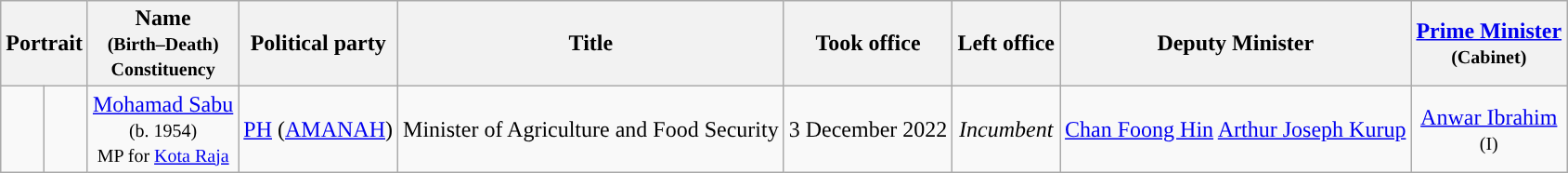<table class="wikitable" style="text-align:center;">
<tr>
<th colspan=2>Portrait</th>
<th>Name<br><small>(Birth–Death)<br>Constituency</small></th>
<th>Political party</th>
<th>Title</th>
<th>Took office</th>
<th>Left office</th>
<th>Deputy Minister</th>
<th><a href='#'>Prime Minister</a><br><small>(Cabinet)</small></th>
</tr>
<tr>
<td ! style="background:"></td>
<td></td>
<td><a href='#'>Mohamad Sabu</a><br><small>(b. 1954)<br>MP for <a href='#'>Kota Raja</a></small></td>
<td><a href='#'>PH</a> (<a href='#'>AMANAH</a>)</td>
<td>Minister of Agriculture and Food Security</td>
<td>3 December 2022</td>
<td><em>Incumbent</em></td>
<td><a href='#'>Chan Foong Hin</a> <a href='#'>Arthur Joseph Kurup</a> </td>
<td><a href='#'>Anwar Ibrahim</a><br><small>(I)</small></td>
</tr>
</table>
